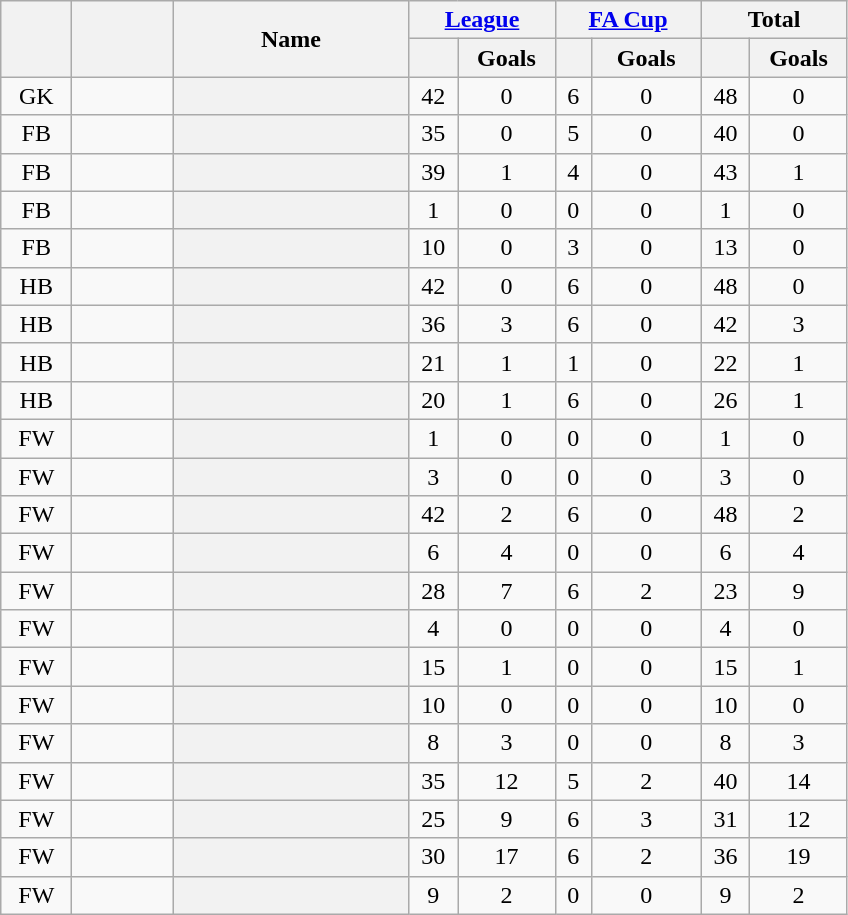<table class="wikitable sortable plainrowheaders" style="text-align:center;">
<tr>
<th rowspan="2" scope="col" width="40"></th>
<th rowspan="2" scope="col" width="60"></th>
<th rowspan="2" scope="col" width="150" scope=col>Name</th>
<th colspan="2" width="90"><a href='#'>League</a></th>
<th colspan="2" width="90"><a href='#'>FA Cup</a></th>
<th colspan="2" width="90">Total</th>
</tr>
<tr>
<th scope="col"></th>
<th scope="col">Goals</th>
<th scope="col"></th>
<th scope="col">Goals</th>
<th scope="col"></th>
<th scope="col">Goals</th>
</tr>
<tr>
<td data-sort-value=1>GK</td>
<td></td>
<th scope="row"></th>
<td>42</td>
<td>0</td>
<td>6</td>
<td>0</td>
<td>48</td>
<td>0</td>
</tr>
<tr>
<td data-sort-value=2>FB</td>
<td></td>
<th scope="row"></th>
<td>35</td>
<td>0</td>
<td>5</td>
<td>0</td>
<td>40</td>
<td>0</td>
</tr>
<tr>
<td data-sort-value=2>FB</td>
<td></td>
<th scope="row"></th>
<td>39</td>
<td>1</td>
<td>4</td>
<td>0</td>
<td>43</td>
<td>1</td>
</tr>
<tr>
<td data-sort-value=2>FB</td>
<td></td>
<th scope="row"></th>
<td>1</td>
<td>0</td>
<td>0</td>
<td>0</td>
<td>1</td>
<td>0</td>
</tr>
<tr>
<td data-sort-value=2>FB</td>
<td></td>
<th scope="row"></th>
<td>10</td>
<td>0</td>
<td>3</td>
<td>0</td>
<td>13</td>
<td>0</td>
</tr>
<tr>
<td data-sort-value=3>HB</td>
<td></td>
<th scope="row"></th>
<td>42</td>
<td>0</td>
<td>6</td>
<td>0</td>
<td>48</td>
<td>0</td>
</tr>
<tr>
<td data-sort-value=3>HB</td>
<td></td>
<th scope="row"></th>
<td>36</td>
<td>3</td>
<td>6</td>
<td>0</td>
<td>42</td>
<td>3</td>
</tr>
<tr>
<td data-sort-value=3>HB</td>
<td></td>
<th scope="row"></th>
<td>21</td>
<td>1</td>
<td>1</td>
<td>0</td>
<td>22</td>
<td>1</td>
</tr>
<tr>
<td data-sort-value=3>HB</td>
<td></td>
<th scope="row"></th>
<td>20</td>
<td>1</td>
<td>6</td>
<td>0</td>
<td>26</td>
<td>1</td>
</tr>
<tr>
<td data-sort-value=4>FW</td>
<td></td>
<th scope="row"> </th>
<td>1</td>
<td>0</td>
<td>0</td>
<td>0</td>
<td>1</td>
<td>0</td>
</tr>
<tr>
<td data-sort-value=4>FW</td>
<td></td>
<th scope="row"></th>
<td>3</td>
<td>0</td>
<td>0</td>
<td>0</td>
<td>3</td>
<td>0</td>
</tr>
<tr>
<td data-sort-value=4>FW</td>
<td></td>
<th scope="row"></th>
<td>42</td>
<td>2</td>
<td>6</td>
<td>0</td>
<td>48</td>
<td>2</td>
</tr>
<tr>
<td data-sort-value=4>FW</td>
<td></td>
<th scope="row"></th>
<td>6</td>
<td>4</td>
<td>0</td>
<td>0</td>
<td>6</td>
<td>4</td>
</tr>
<tr>
<td data-sort-value=4>FW</td>
<td></td>
<th scope="row"></th>
<td>28</td>
<td>7</td>
<td>6</td>
<td>2</td>
<td>23</td>
<td>9</td>
</tr>
<tr>
<td data-sort-value=4>FW</td>
<td></td>
<th scope="row"></th>
<td>4</td>
<td>0</td>
<td>0</td>
<td>0</td>
<td>4</td>
<td>0</td>
</tr>
<tr>
<td data-sort-value=4>FW</td>
<td></td>
<th scope="row"></th>
<td>15</td>
<td>1</td>
<td>0</td>
<td>0</td>
<td>15</td>
<td>1</td>
</tr>
<tr>
<td data-sort-value=4>FW</td>
<td></td>
<th scope="row"></th>
<td>10</td>
<td>0</td>
<td>0</td>
<td>0</td>
<td>10</td>
<td>0</td>
</tr>
<tr>
<td data-sort-value=4>FW</td>
<td></td>
<th scope="row"></th>
<td>8</td>
<td>3</td>
<td>0</td>
<td>0</td>
<td>8</td>
<td>3</td>
</tr>
<tr>
<td data-sort-value=4>FW</td>
<td></td>
<th scope="row"></th>
<td>35</td>
<td>12</td>
<td>5</td>
<td>2</td>
<td>40</td>
<td>14</td>
</tr>
<tr>
<td data-sort-value=4>FW</td>
<td></td>
<th scope="row"></th>
<td>25</td>
<td>9</td>
<td>6</td>
<td>3</td>
<td>31</td>
<td>12</td>
</tr>
<tr>
<td data-sort-value=4>FW</td>
<td></td>
<th scope="row"></th>
<td>30</td>
<td>17</td>
<td>6</td>
<td>2</td>
<td>36</td>
<td>19</td>
</tr>
<tr>
<td data-sort-value=4>FW</td>
<td></td>
<th scope="row"></th>
<td>9</td>
<td>2</td>
<td>0</td>
<td>0</td>
<td>9</td>
<td>2</td>
</tr>
</table>
